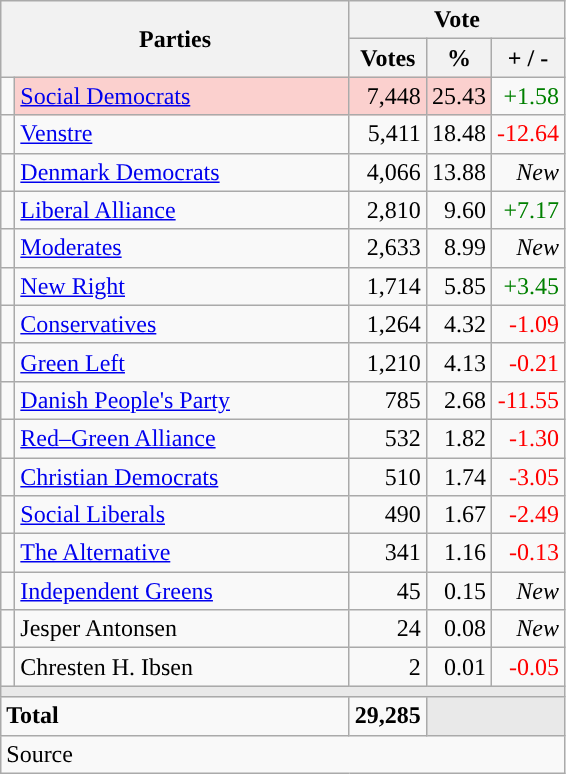<table class="wikitable" style="text-align:right;">
<tr>
<th style="text-align:centre;" rowspan="2" colspan="2" width="225">Parties</th>
<th colspan="3">Vote</th>
</tr>
<tr>
<th width="15">Votes</th>
<th width="15">%</th>
<th width="15">+ / -</th>
</tr>
<tr>
<td width="2" style="color:inherit;background:"></td>
<td bgcolor=#fbd0ce  align="left"><a href='#'>Social Democrats</a></td>
<td bgcolor=#fbd0ce>7,448</td>
<td bgcolor=#fbd0ce>25.43</td>
<td style=color:green;>+1.58</td>
</tr>
<tr>
<td width="2" style="color:inherit;background:"></td>
<td align="left"><a href='#'>Venstre</a></td>
<td>5,411</td>
<td>18.48</td>
<td style=color:red;>-12.64</td>
</tr>
<tr>
<td width="2" style="color:inherit;background:"></td>
<td align="left"><a href='#'>Denmark Democrats</a></td>
<td>4,066</td>
<td>13.88</td>
<td><em>New</em></td>
</tr>
<tr>
<td width="2" style="color:inherit;background:"></td>
<td align="left"><a href='#'>Liberal Alliance</a></td>
<td>2,810</td>
<td>9.60</td>
<td style=color:green;>+7.17</td>
</tr>
<tr>
<td width="2" style="color:inherit;background:"></td>
<td align="left"><a href='#'>Moderates</a></td>
<td>2,633</td>
<td>8.99</td>
<td><em>New</em></td>
</tr>
<tr>
<td width="2" style="color:inherit;background:"></td>
<td align="left"><a href='#'>New Right</a></td>
<td>1,714</td>
<td>5.85</td>
<td style=color:green;>+3.45</td>
</tr>
<tr>
<td width="2" style="color:inherit;background:"></td>
<td align="left"><a href='#'>Conservatives</a></td>
<td>1,264</td>
<td>4.32</td>
<td style=color:red;>-1.09</td>
</tr>
<tr>
<td width="2" style="color:inherit;background:"></td>
<td align="left"><a href='#'>Green Left</a></td>
<td>1,210</td>
<td>4.13</td>
<td style=color:red;>-0.21</td>
</tr>
<tr>
<td width="2" style="color:inherit;background:"></td>
<td align="left"><a href='#'>Danish People's Party</a></td>
<td>785</td>
<td>2.68</td>
<td style=color:red;>-11.55</td>
</tr>
<tr>
<td width="2" style="color:inherit;background:"></td>
<td align="left"><a href='#'>Red–Green Alliance</a></td>
<td>532</td>
<td>1.82</td>
<td style=color:red;>-1.30</td>
</tr>
<tr>
<td width="2" style="color:inherit;background:"></td>
<td align="left"><a href='#'>Christian Democrats</a></td>
<td>510</td>
<td>1.74</td>
<td style=color:red;>-3.05</td>
</tr>
<tr>
<td width="2" style="color:inherit;background:"></td>
<td align="left"><a href='#'>Social Liberals</a></td>
<td>490</td>
<td>1.67</td>
<td style=color:red;>-2.49</td>
</tr>
<tr>
<td width="2" style="color:inherit;background:"></td>
<td align="left"><a href='#'>The Alternative</a></td>
<td>341</td>
<td>1.16</td>
<td style=color:red;>-0.13</td>
</tr>
<tr>
<td width="2" style="color:inherit;background:"></td>
<td align="left"><a href='#'>Independent Greens</a></td>
<td>45</td>
<td>0.15</td>
<td><em>New</em></td>
</tr>
<tr>
<td width="2" style="color:inherit;background:"></td>
<td align="left">Jesper Antonsen</td>
<td>24</td>
<td>0.08</td>
<td><em>New</em></td>
</tr>
<tr>
<td width="2" style="color:inherit;background:"></td>
<td align="left">Chresten H. Ibsen</td>
<td>2</td>
<td>0.01</td>
<td style=color:red;>-0.05</td>
</tr>
<tr>
<td colspan="7" bgcolor="#E9E9E9"></td>
</tr>
<tr>
<td align="left" colspan="2"><strong>Total</strong></td>
<td><strong>29,285</strong></td>
<td bgcolor="#E9E9E9" colspan="2"></td>
</tr>
<tr>
<td align="left" colspan="6">Source</td>
</tr>
</table>
